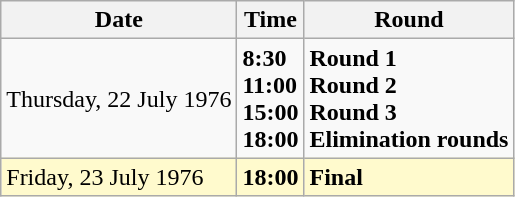<table class="wikitable">
<tr>
<th>Date</th>
<th>Time</th>
<th>Round</th>
</tr>
<tr>
<td>Thursday, 22 July 1976</td>
<td><strong>8:30</strong><br><strong>11:00</strong><br><strong>15:00</strong><br><strong>18:00</strong></td>
<td><strong>Round 1</strong><br><strong>Round 2</strong><br><strong>Round 3</strong><br><strong>Elimination rounds</strong></td>
</tr>
<tr style=background:lemonchiffon>
<td>Friday, 23 July 1976</td>
<td><strong>18:00</strong></td>
<td><strong>Final</strong></td>
</tr>
</table>
